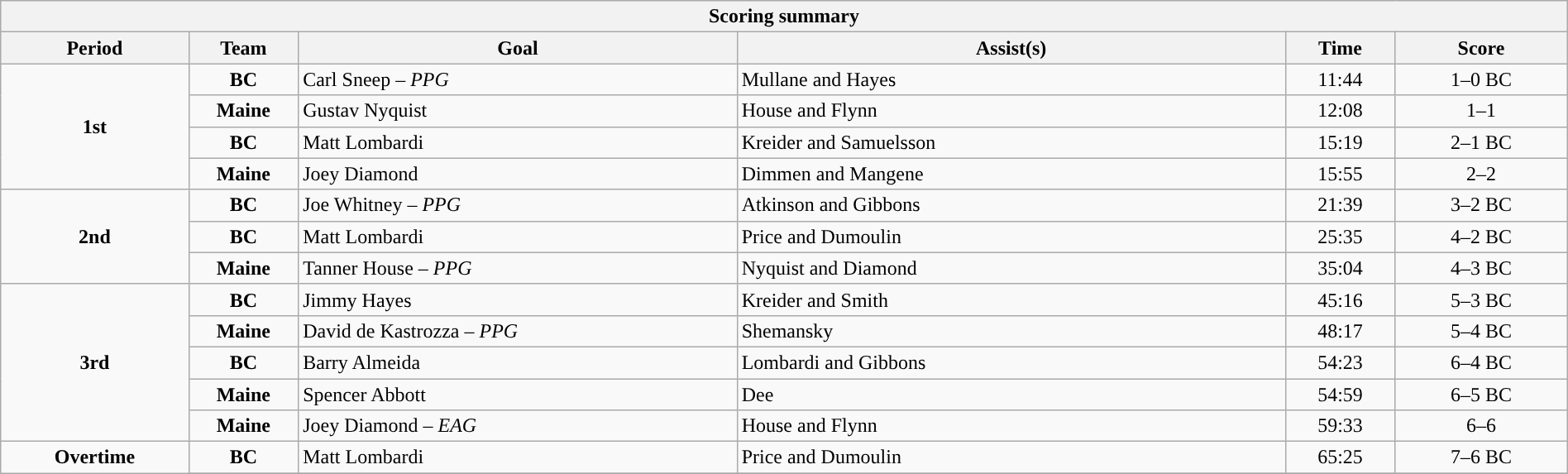<table style="width:100%;" class="wikitable">
<tr>
<th colspan=6>Scoring summary</th>
</tr>
<tr>
<th style="width:12%;">Period</th>
<th style="width:7%;">Team</th>
<th style="width:28%;">Goal</th>
<th style="width:35%;">Assist(s)</th>
<th style="width:7%;">Time</th>
<th style="width:11%;">Score</th>
</tr>
<tr>
<td style="text-align:center;" rowspan="4"><strong>1st</strong></td>
<td align=center><strong>BC</strong></td>
<td>Carl Sneep – <em>PPG</em></td>
<td>Mullane and Hayes</td>
<td align=center>11:44</td>
<td align=center>1–0 BC</td>
</tr>
<tr>
<td align=center><strong>Maine</strong></td>
<td>Gustav Nyquist</td>
<td>House and Flynn</td>
<td align=center>12:08</td>
<td align=center>1–1</td>
</tr>
<tr>
<td align=center><strong>BC</strong></td>
<td>Matt Lombardi</td>
<td>Kreider and Samuelsson</td>
<td align=center>15:19</td>
<td align=center>2–1 BC</td>
</tr>
<tr>
<td align=center><strong>Maine</strong></td>
<td>Joey Diamond</td>
<td>Dimmen and Mangene</td>
<td align=center>15:55</td>
<td align=center>2–2</td>
</tr>
<tr>
<td style="text-align:center;" rowspan="3"><strong>2nd</strong></td>
<td align=center><strong>BC</strong></td>
<td>Joe Whitney – <em>PPG</em></td>
<td>Atkinson and Gibbons</td>
<td align=center>21:39</td>
<td align=center>3–2 BC</td>
</tr>
<tr>
<td align=center><strong>BC</strong></td>
<td>Matt Lombardi</td>
<td>Price and Dumoulin</td>
<td align=center>25:35</td>
<td align=center>4–2 BC</td>
</tr>
<tr>
<td align=center><strong>Maine</strong></td>
<td>Tanner House – <em>PPG</em></td>
<td>Nyquist and Diamond</td>
<td align=center>35:04</td>
<td align=center>4–3 BC</td>
</tr>
<tr>
<td style="text-align:center;" rowspan="5"><strong>3rd</strong></td>
<td align=center><strong>BC</strong></td>
<td>Jimmy Hayes</td>
<td>Kreider and Smith</td>
<td align=center>45:16</td>
<td align=center>5–3 BC</td>
</tr>
<tr>
<td align=center><strong>Maine</strong></td>
<td>David de Kastrozza – <em>PPG</em></td>
<td>Shemansky</td>
<td align=center>48:17</td>
<td align=center>5–4 BC</td>
</tr>
<tr>
<td align=center><strong>BC</strong></td>
<td>Barry Almeida</td>
<td>Lombardi and Gibbons</td>
<td align=center>54:23</td>
<td align=center>6–4 BC</td>
</tr>
<tr>
<td align=center><strong>Maine</strong></td>
<td>Spencer Abbott</td>
<td>Dee</td>
<td align=center>54:59</td>
<td align=center>6–5 BC</td>
</tr>
<tr>
<td align=center><strong>Maine</strong></td>
<td>Joey Diamond – <em>EAG</em></td>
<td>House and Flynn</td>
<td align=center>59:33</td>
<td align=center>6–6</td>
</tr>
<tr>
<td style="text-align:center;" rowspan="5"><strong>Overtime</strong></td>
<td align=center><strong>BC</strong></td>
<td>Matt Lombardi</td>
<td>Price and Dumoulin</td>
<td align=center>65:25</td>
<td align=center>7–6 BC</td>
</tr>
<tr>
</tr>
</table>
